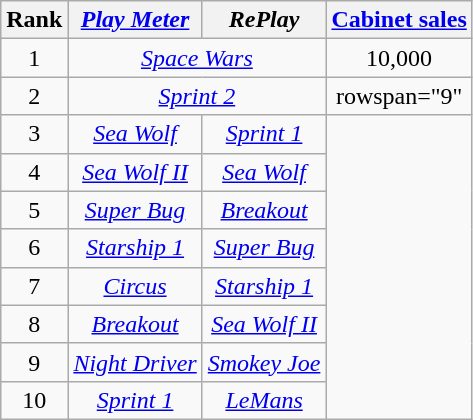<table class="wikitable sortable" style="text-align:center">
<tr>
<th>Rank</th>
<th><em><a href='#'>Play Meter</a></em></th>
<th><em>RePlay</em></th>
<th><a href='#'>Cabinet sales</a></th>
</tr>
<tr>
<td>1</td>
<td colspan="2"><em><a href='#'>Space Wars</a></em></td>
<td>10,000</td>
</tr>
<tr>
<td>2</td>
<td colspan="2"><em><a href='#'>Sprint 2</a></em></td>
<td>rowspan="9" </td>
</tr>
<tr>
<td>3</td>
<td><em><a href='#'>Sea Wolf</a></em></td>
<td><em><a href='#'>Sprint 1</a></em></td>
</tr>
<tr>
<td>4</td>
<td><em><a href='#'>Sea Wolf II</a></em></td>
<td><em><a href='#'>Sea Wolf</a></em></td>
</tr>
<tr>
<td>5</td>
<td><em><a href='#'>Super Bug</a></em></td>
<td><em><a href='#'>Breakout</a></em></td>
</tr>
<tr>
<td>6</td>
<td><em><a href='#'>Starship 1</a></em></td>
<td><em><a href='#'>Super Bug</a></em></td>
</tr>
<tr>
<td>7</td>
<td><em><a href='#'>Circus</a></em></td>
<td><em><a href='#'>Starship 1</a></em></td>
</tr>
<tr>
<td>8</td>
<td><em><a href='#'>Breakout</a></em></td>
<td><em><a href='#'>Sea Wolf II</a></em></td>
</tr>
<tr>
<td>9</td>
<td><em><a href='#'>Night Driver</a></em></td>
<td><em><a href='#'>Smokey Joe</a></em></td>
</tr>
<tr>
<td>10</td>
<td><em><a href='#'>Sprint 1</a></em></td>
<td><em><a href='#'>LeMans</a></em></td>
</tr>
</table>
